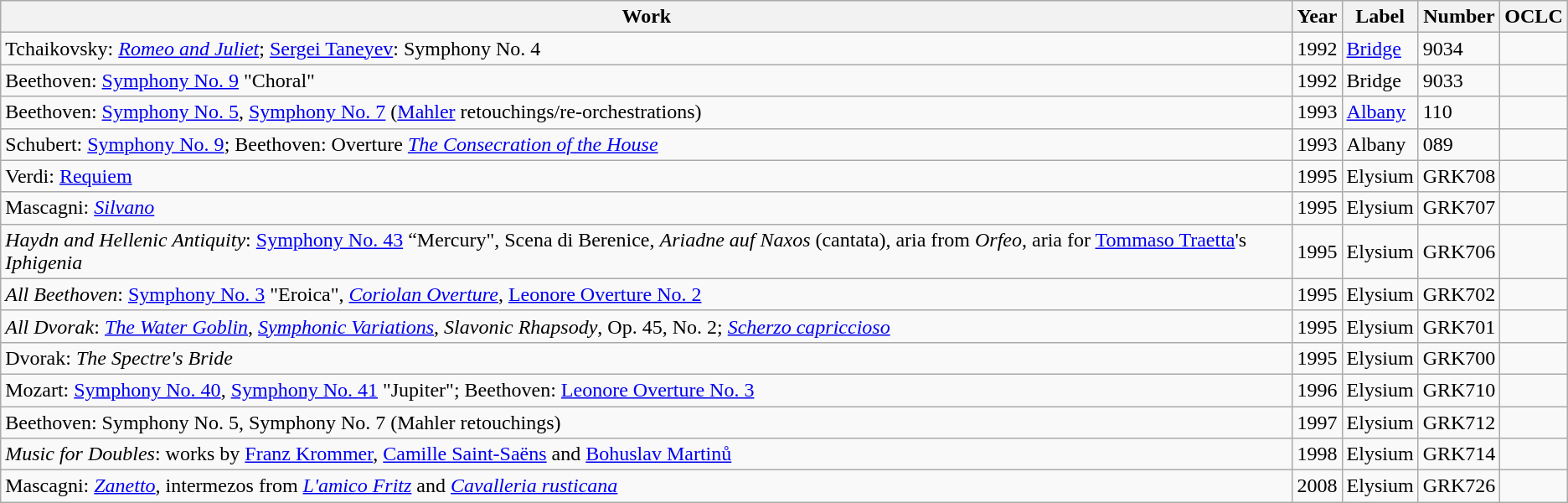<table class="wikitable">
<tr>
<th>Work</th>
<th>Year</th>
<th>Label</th>
<th>Number</th>
<th>OCLC</th>
</tr>
<tr>
<td>Tchaikovsky: <em><a href='#'>Romeo and Juliet</a></em>; <a href='#'>Sergei Taneyev</a>: Symphony No. 4</td>
<td>1992</td>
<td><a href='#'>Bridge</a></td>
<td>9034</td>
<td></td>
</tr>
<tr>
<td>Beethoven: <a href='#'>Symphony No. 9</a> "Choral"</td>
<td>1992</td>
<td>Bridge</td>
<td>9033</td>
<td></td>
</tr>
<tr>
<td>Beethoven: <a href='#'>Symphony No. 5</a>, <a href='#'>Symphony No. 7</a> (<a href='#'>Mahler</a> retouchings/re-orchestrations)</td>
<td>1993</td>
<td><a href='#'>Albany</a></td>
<td>110</td>
<td></td>
</tr>
<tr>
<td>Schubert: <a href='#'>Symphony No. 9</a>; Beethoven: Overture <em><a href='#'>The Consecration of the House</a></em></td>
<td>1993</td>
<td>Albany</td>
<td>089</td>
<td></td>
</tr>
<tr>
<td>Verdi: <a href='#'>Requiem</a></td>
<td>1995</td>
<td>Elysium</td>
<td>GRK708</td>
<td></td>
</tr>
<tr>
<td>Mascagni: <em><a href='#'>Silvano</a></em></td>
<td>1995</td>
<td>Elysium</td>
<td>GRK707</td>
<td></td>
</tr>
<tr>
<td><em>Haydn and Hellenic Antiquity</em>: <a href='#'>Symphony No. 43</a> “Mercury", Scena di Berenice, <em>Ariadne auf Naxos</em> (cantata), aria from <em>Orfeo</em>, aria for <a href='#'>Tommaso Traetta</a>'s <em>Iphigenia</em></td>
<td>1995</td>
<td>Elysium</td>
<td>GRK706</td>
<td></td>
</tr>
<tr>
<td><em>All Beethoven</em>: <a href='#'>Symphony No. 3</a> "Eroica", <em><a href='#'>Coriolan Overture</a></em>, <a href='#'>Leonore Overture No. 2</a></td>
<td>1995</td>
<td>Elysium</td>
<td>GRK702</td>
<td></td>
</tr>
<tr>
<td><em>All Dvorak</em>: <em><a href='#'>The Water Goblin</a></em>, <em><a href='#'>Symphonic Variations</a></em>, <em>Slavonic Rhapsody</em>, Op. 45, No. 2; <em><a href='#'>Scherzo capriccioso</a></em></td>
<td>1995</td>
<td>Elysium</td>
<td>GRK701</td>
<td></td>
</tr>
<tr>
<td>Dvorak: <em>The Spectre's Bride</em></td>
<td>1995</td>
<td>Elysium</td>
<td>GRK700</td>
<td></td>
</tr>
<tr>
<td>Mozart: <a href='#'>Symphony No. 40</a>, <a href='#'>Symphony No. 41</a> "Jupiter"; Beethoven: <a href='#'>Leonore Overture No. 3</a></td>
<td>1996</td>
<td>Elysium</td>
<td>GRK710</td>
<td></td>
</tr>
<tr>
<td>Beethoven: Symphony No. 5, Symphony No. 7 (Mahler retouchings)</td>
<td>1997</td>
<td>Elysium</td>
<td>GRK712</td>
<td></td>
</tr>
<tr>
<td><em>Music for Doubles</em>: works by <a href='#'>Franz Krommer</a>, <a href='#'>Camille Saint-Saëns</a> and <a href='#'>Bohuslav Martinů</a></td>
<td>1998</td>
<td>Elysium</td>
<td>GRK714</td>
<td></td>
</tr>
<tr>
<td>Mascagni: <em><a href='#'>Zanetto</a></em>, intermezos from <em><a href='#'>L'amico Fritz</a></em> and <em><a href='#'>Cavalleria rusticana</a></em></td>
<td>2008</td>
<td>Elysium</td>
<td>GRK726</td>
<td></td>
</tr>
</table>
